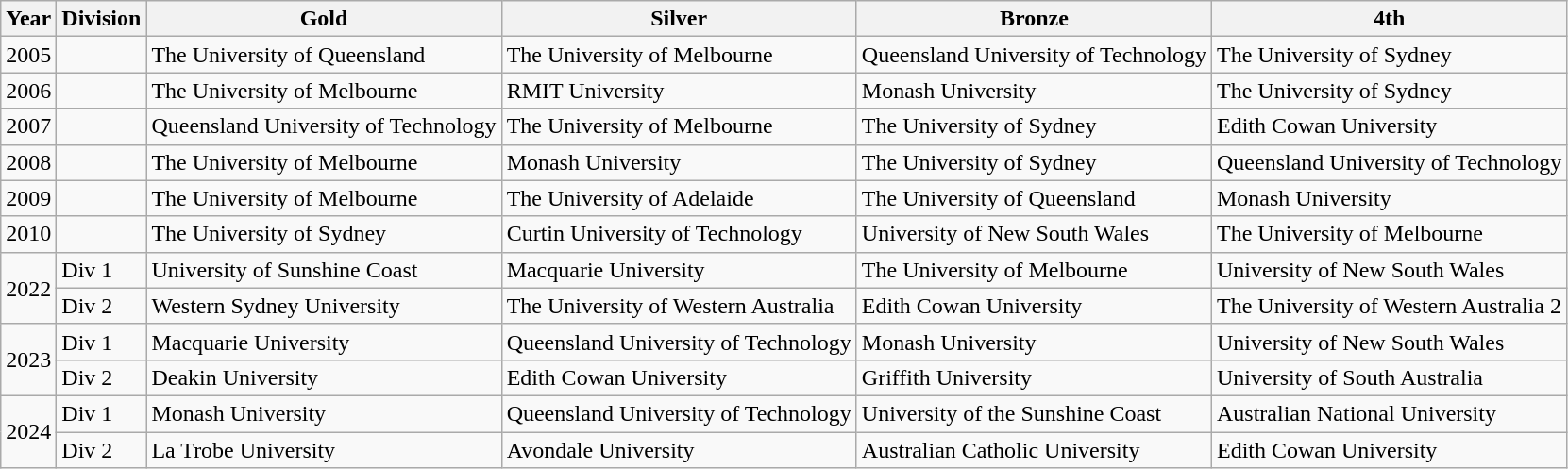<table class="wikitable">
<tr>
<th>Year</th>
<th>Division</th>
<th>Gold</th>
<th>Silver</th>
<th>Bronze</th>
<th>4th</th>
</tr>
<tr>
<td>2005</td>
<td></td>
<td>The University of Queensland</td>
<td>The University of Melbourne</td>
<td>Queensland University of Technology</td>
<td>The University of Sydney</td>
</tr>
<tr>
<td>2006</td>
<td></td>
<td>The University of Melbourne</td>
<td>RMIT University</td>
<td>Monash University</td>
<td>The University of Sydney</td>
</tr>
<tr>
<td>2007</td>
<td></td>
<td>Queensland University of Technology</td>
<td>The University of Melbourne</td>
<td>The University of Sydney</td>
<td>Edith Cowan University</td>
</tr>
<tr>
<td>2008</td>
<td></td>
<td>The University of Melbourne</td>
<td>Monash University</td>
<td>The University of Sydney</td>
<td>Queensland University of Technology</td>
</tr>
<tr>
<td>2009</td>
<td></td>
<td>The University of Melbourne</td>
<td>The University of Adelaide</td>
<td>The University of Queensland</td>
<td>Monash University</td>
</tr>
<tr>
<td>2010</td>
<td></td>
<td>The University of Sydney</td>
<td>Curtin University of Technology</td>
<td>University of New South Wales</td>
<td>The University of Melbourne</td>
</tr>
<tr>
<td rowspan="2">2022</td>
<td>Div 1</td>
<td>University of Sunshine Coast</td>
<td>Macquarie University</td>
<td>The University of Melbourne</td>
<td>University of New South Wales</td>
</tr>
<tr>
<td>Div 2</td>
<td>Western Sydney University</td>
<td>The University of Western Australia</td>
<td>Edith Cowan University</td>
<td>The University of Western Australia 2</td>
</tr>
<tr>
<td rowspan="2">2023</td>
<td>Div 1</td>
<td>Macquarie University</td>
<td>Queensland University of Technology</td>
<td>Monash University</td>
<td>University of New South Wales</td>
</tr>
<tr>
<td>Div 2</td>
<td>Deakin University</td>
<td>Edith Cowan University</td>
<td>Griffith University</td>
<td>University of South Australia</td>
</tr>
<tr>
<td rowspan="2">2024</td>
<td>Div 1</td>
<td>Monash University</td>
<td>Queensland University of Technology</td>
<td>University of the Sunshine Coast</td>
<td>Australian National University</td>
</tr>
<tr>
<td>Div 2</td>
<td>La Trobe University</td>
<td>Avondale University</td>
<td>Australian Catholic University</td>
<td>Edith Cowan University</td>
</tr>
</table>
